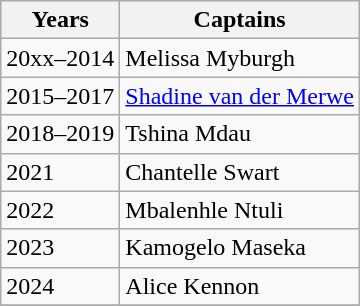<table class="wikitable collapsible">
<tr>
<th>Years</th>
<th>Captains</th>
</tr>
<tr>
<td>20xx–2014</td>
<td>Melissa Myburgh</td>
</tr>
<tr>
<td>2015–2017</td>
<td><a href='#'>Shadine van der Merwe</a></td>
</tr>
<tr>
<td>2018–2019</td>
<td>Tshina Mdau</td>
</tr>
<tr>
<td>2021</td>
<td>Chantelle Swart</td>
</tr>
<tr>
<td>2022</td>
<td>Mbalenhle Ntuli</td>
</tr>
<tr>
<td>2023</td>
<td>Kamogelo Maseka</td>
</tr>
<tr>
<td>2024</td>
<td>Alice Kennon</td>
</tr>
<tr>
</tr>
</table>
